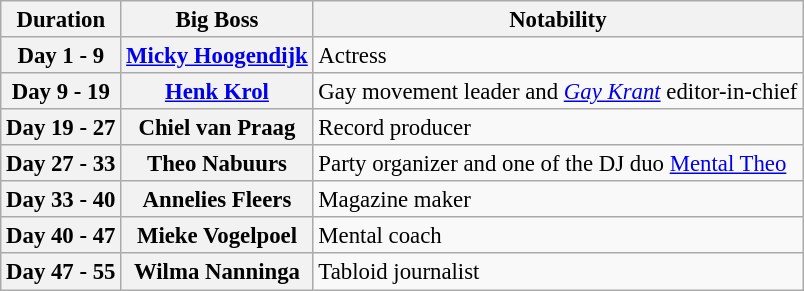<table class="wikitable" style="font-size:95%; text-align:left; line-height:17px; width:auto">
<tr>
<th>Duration</th>
<th>Big Boss</th>
<th>Notability</th>
</tr>
<tr>
<th>Day 1 - 9</th>
<th><strong><a href='#'>Micky Hoogendijk</a></strong></th>
<td>Actress</td>
</tr>
<tr>
<th>Day 9 - 19</th>
<th><strong><a href='#'>Henk Krol</a></strong></th>
<td>Gay movement leader and <em><a href='#'>Gay Krant</a></em> editor-in-chief</td>
</tr>
<tr>
<th>Day 19 - 27</th>
<th>Chiel van Praag</th>
<td>Record producer</td>
</tr>
<tr>
<th>Day 27 - 33</th>
<th>Theo Nabuurs</th>
<td>Party organizer and one of the DJ duo <a href='#'>Mental Theo</a></td>
</tr>
<tr>
<th>Day 33 - 40</th>
<th>Annelies Fleers</th>
<td>Magazine maker</td>
</tr>
<tr>
<th>Day 40 - 47</th>
<th>Mieke Vogelpoel</th>
<td>Mental coach</td>
</tr>
<tr>
<th>Day 47 - 55</th>
<th>Wilma Nanninga</th>
<td>Tabloid journalist</td>
</tr>
</table>
